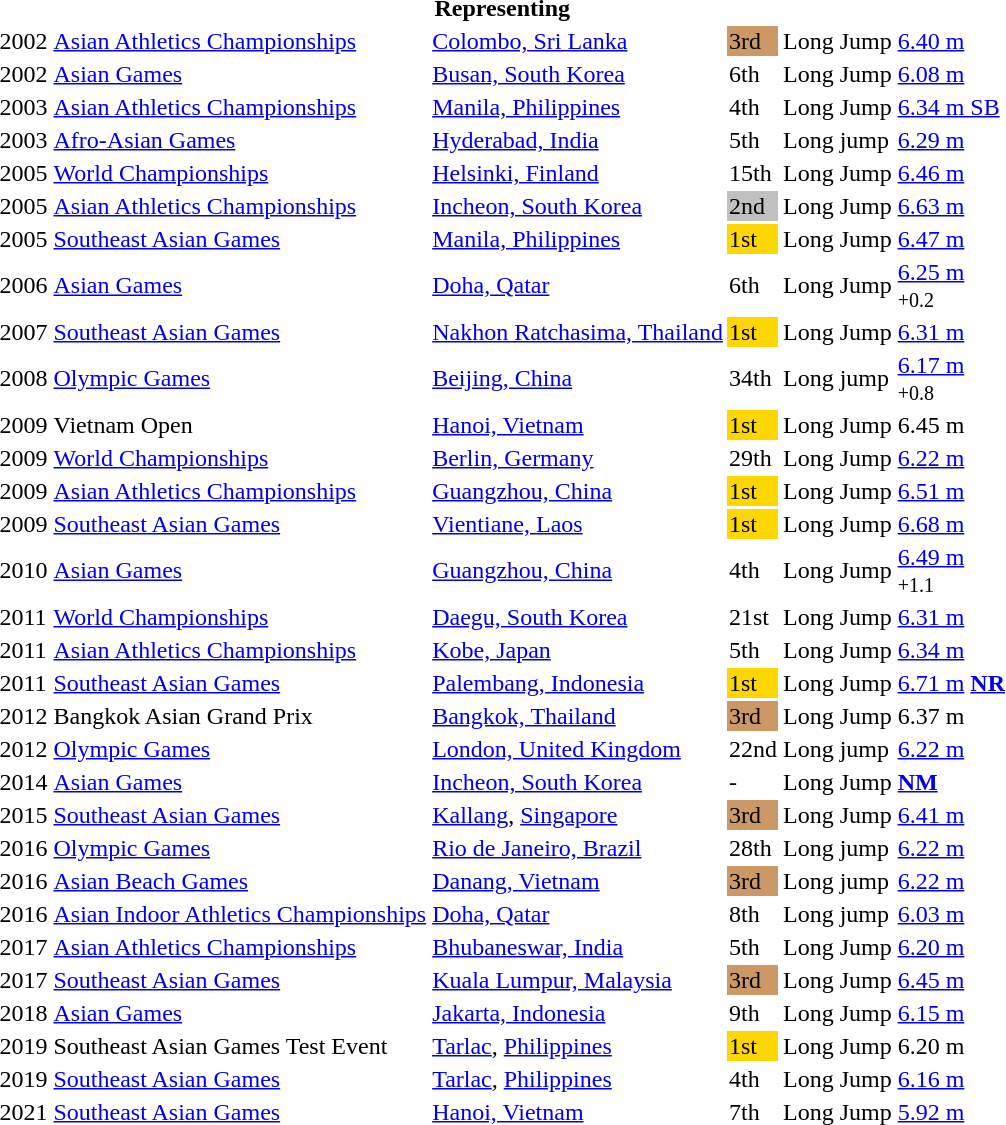<table>
<tr>
<th colspan="6">Representing </th>
</tr>
<tr>
<td>2002</td>
<td><a href='#'>Asian Athletics Championships</a></td>
<td><a href='#'>Colombo, Sri Lanka</a></td>
<td bgcolor=cc9966>3rd</td>
<td>Long Jump</td>
<td><a href='#'>6.40 m</a></td>
</tr>
<tr>
<td>2002</td>
<td><a href='#'>Asian Games</a></td>
<td><a href='#'>Busan, South Korea</a></td>
<td>6th</td>
<td>Long Jump</td>
<td><a href='#'>6.08 m</a></td>
</tr>
<tr>
<td>2003</td>
<td><a href='#'>Asian Athletics Championships</a></td>
<td><a href='#'>Manila, Philippines</a></td>
<td>4th</td>
<td>Long Jump</td>
<td><a href='#'>6.34 m SB</a></td>
</tr>
<tr>
<td>2003</td>
<td><a href='#'>Afro-Asian Games</a></td>
<td><a href='#'>Hyderabad, India</a></td>
<td>5th</td>
<td>Long jump</td>
<td><a href='#'>6.29 m</a></td>
</tr>
<tr>
<td>2005</td>
<td><a href='#'>World Championships</a></td>
<td><a href='#'>Helsinki, Finland</a></td>
<td>15th</td>
<td>Long Jump</td>
<td><a href='#'>6.46 m</a></td>
</tr>
<tr>
<td>2005</td>
<td><a href='#'>Asian Athletics Championships</a></td>
<td><a href='#'>Incheon, South Korea</a></td>
<td bgcolor=silver>2nd</td>
<td>Long Jump</td>
<td><a href='#'>6.63 m</a></td>
</tr>
<tr>
<td>2005</td>
<td><a href='#'>Southeast Asian Games</a></td>
<td><a href='#'>Manila, Philippines</a></td>
<td bgcolor="gold">1st</td>
<td>Long Jump</td>
<td><a href='#'>6.47 m</a></td>
</tr>
<tr>
<td>2006</td>
<td><a href='#'>Asian Games</a></td>
<td><a href='#'>Doha, Qatar</a></td>
<td>6th</td>
<td>Long Jump</td>
<td><a href='#'>6.25 m</a> <br><small>+0.2</small></td>
</tr>
<tr>
<td>2007</td>
<td><a href='#'>Southeast Asian Games</a></td>
<td><a href='#'>Nakhon Ratchasima, Thailand</a></td>
<td bgcolor="gold">1st</td>
<td>Long Jump</td>
<td><a href='#'>6.31 m</a></td>
</tr>
<tr>
<td>2008</td>
<td><a href='#'>Olympic Games</a></td>
<td><a href='#'>Beijing, China</a></td>
<td>34th</td>
<td>Long jump</td>
<td><a href='#'>6.17 m</a> <br><small>+0.8</small></td>
</tr>
<tr>
<td>2009</td>
<td>Vietnam Open</td>
<td><a href='#'>Hanoi, Vietnam</a></td>
<td bgcolor="gold">1st</td>
<td>Long Jump</td>
<td>6.45 m</td>
</tr>
<tr>
<td>2009</td>
<td><a href='#'>World Championships</a></td>
<td><a href='#'>Berlin, Germany</a></td>
<td>29th</td>
<td>Long Jump</td>
<td><a href='#'>6.22 m</a></td>
</tr>
<tr>
<td>2009</td>
<td><a href='#'>Asian Athletics Championships</a></td>
<td><a href='#'>Guangzhou, China</a></td>
<td bgcolor=gold>1st</td>
<td>Long Jump</td>
<td><a href='#'>6.51 m</a></td>
</tr>
<tr>
<td>2009</td>
<td><a href='#'>Southeast Asian Games</a></td>
<td><a href='#'>Vientiane, Laos</a></td>
<td bgcolor="gold">1st</td>
<td>Long Jump</td>
<td><a href='#'>6.68 m</a></td>
</tr>
<tr>
<td>2010</td>
<td><a href='#'>Asian Games</a></td>
<td><a href='#'>Guangzhou, China</a></td>
<td>4th</td>
<td>Long Jump</td>
<td><a href='#'>6.49 m</a><br><small>+1.1</small></td>
</tr>
<tr>
<td>2011</td>
<td><a href='#'>World Championships</a></td>
<td><a href='#'>Daegu, South Korea</a></td>
<td>21st</td>
<td>Long Jump</td>
<td><a href='#'>6.31 m</a></td>
</tr>
<tr>
<td>2011</td>
<td><a href='#'>Asian Athletics Championships</a></td>
<td><a href='#'>Kobe, Japan</a></td>
<td>5th</td>
<td>Long Jump</td>
<td><a href='#'>6.34 m</a></td>
</tr>
<tr>
<td>2011</td>
<td><a href='#'>Southeast Asian Games</a></td>
<td><a href='#'>Palembang, Indonesia</a></td>
<td bgcolor="gold">1st</td>
<td>Long Jump</td>
<td><a href='#'>6.71 m</a> <strong><a href='#'>NR</a></strong></td>
</tr>
<tr>
<td>2012</td>
<td>Bangkok Asian Grand Prix</td>
<td><a href='#'>Bangkok, Thailand</a></td>
<td bgcolor=cc9966>3rd</td>
<td>Long Jump</td>
<td>6.37 m</td>
</tr>
<tr>
<td>2012</td>
<td><a href='#'>Olympic Games</a></td>
<td><a href='#'>London, United Kingdom</a></td>
<td>22nd</td>
<td>Long jump</td>
<td><a href='#'>6.22 m</a></td>
</tr>
<tr>
<td>2014</td>
<td><a href='#'>Asian Games</a></td>
<td><a href='#'>Incheon, South Korea</a></td>
<td><em>-</em></td>
<td>Long Jump</td>
<td><a href='#'><strong>NM</strong></a></td>
</tr>
<tr>
<td>2015</td>
<td><a href='#'>Southeast Asian Games</a></td>
<td><a href='#'>Kallang</a>, <a href='#'>Singapore</a></td>
<td bgcolor=cc9966>3rd</td>
<td>Long Jump</td>
<td><a href='#'>6.41 m</a></td>
</tr>
<tr>
<td>2016</td>
<td><a href='#'>Olympic Games</a></td>
<td><a href='#'>Rio de Janeiro, Brazil</a></td>
<td>28th</td>
<td>Long jump</td>
<td><a href='#'>6.22 m</a></td>
</tr>
<tr>
<td>2016</td>
<td><a href='#'>Asian Beach Games</a></td>
<td><a href='#'>Danang, Vietnam</a></td>
<td bgcolor=cc9966>3rd</td>
<td>Long jump</td>
<td><a href='#'>6.22 m</a></td>
</tr>
<tr>
<td>2016</td>
<td><a href='#'>Asian Indoor Athletics Championships</a></td>
<td><a href='#'>Doha, Qatar</a></td>
<td>8th</td>
<td>Long jump</td>
<td><a href='#'>6.03 m</a></td>
</tr>
<tr>
<td>2017</td>
<td><a href='#'>Asian Athletics Championships</a></td>
<td><a href='#'>Bhubaneswar, India</a></td>
<td>5th</td>
<td>Long Jump</td>
<td><a href='#'>6.20 m</a></td>
</tr>
<tr>
<td>2017</td>
<td><a href='#'>Southeast Asian Games</a></td>
<td><a href='#'>Kuala Lumpur, Malaysia</a></td>
<td bgcolor=cc9966>3rd</td>
<td>Long Jump</td>
<td><a href='#'>6.45 m</a></td>
</tr>
<tr>
<td>2018</td>
<td><a href='#'>Asian Games</a></td>
<td><a href='#'>Jakarta, Indonesia</a></td>
<td>9th</td>
<td>Long Jump</td>
<td><a href='#'>6.15 m</a></td>
</tr>
<tr>
<td>2019</td>
<td>Southeast Asian Games Test Event</td>
<td><a href='#'>Tarlac</a>, <a href='#'>Philippines</a></td>
<td bgcolor=gold>1st</td>
<td>Long Jump</td>
<td>6.20 m</td>
</tr>
<tr>
<td>2019</td>
<td><a href='#'>Southeast Asian Games</a></td>
<td><a href='#'>Tarlac</a>, <a href='#'>Philippines</a></td>
<td>4th</td>
<td>Long Jump</td>
<td><a href='#'>6.16 m</a></td>
</tr>
<tr>
<td>2021</td>
<td><a href='#'>Southeast Asian Games</a></td>
<td><a href='#'>Hanoi, Vietnam</a></td>
<td>7th</td>
<td>Long Jump</td>
<td><a href='#'>5.92 m</a></td>
</tr>
<tr>
</tr>
</table>
